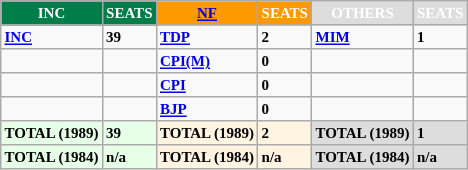<table class="wikitable" style="font-weight: bold; font-size: x-small; font-family: verdana">
<tr>
<th style="background-color:#007D48; color:white">INC</th>
<th style="background-color:#007D48; color:white">SEATS</th>
<th style="background-color:#FF9900; color:white"><a href='#'>NF</a></th>
<th style="background-color:#FF9900; color:white">SEATS</th>
<th style="background-color:#DDDDDD; color:white">OTHERS</th>
<th style="background-color:#DDDDDD; color:white">SEATS</th>
</tr>
<tr --->
<td><a href='#'>INC</a></td>
<td>39</td>
<td><a href='#'>TDP</a></td>
<td>2</td>
<td><a href='#'>MIM</a></td>
<td>1</td>
</tr>
<tr --->
<td></td>
<td></td>
<td><a href='#'>CPI(M)</a></td>
<td>0</td>
<td></td>
<td></td>
</tr>
<tr --->
<td></td>
<td></td>
<td><a href='#'>CPI</a></td>
<td>0</td>
<td></td>
<td></td>
</tr>
<tr --->
<td></td>
<td></td>
<td><a href='#'>BJP</a></td>
<td>0</td>
<td></td>
<td></td>
</tr>
<tr --->
<td bgcolor=#E6FFE6>TOTAL (1989)</td>
<td bgcolor=#E6FFE6>39</td>
<td bgcolor=#FFF3E1>TOTAL (1989)</td>
<td bgcolor=#FFF3E1>2</td>
<td bgcolor=#DDDDDD>TOTAL (1989)</td>
<td bgcolor=#DDDDDD>1</td>
</tr>
<tr --->
<td bgcolor=#E6FFE6>TOTAL (1984)</td>
<td bgcolor=#E6FFE6>n/a</td>
<td bgcolor=#FFF3E1>TOTAL (1984)</td>
<td bgcolor=#FFF3E1>n/a</td>
<td bgcolor=#DDDDDD>TOTAL (1984)</td>
<td bgcolor=#DDDDDD>n/a</td>
</tr>
</table>
